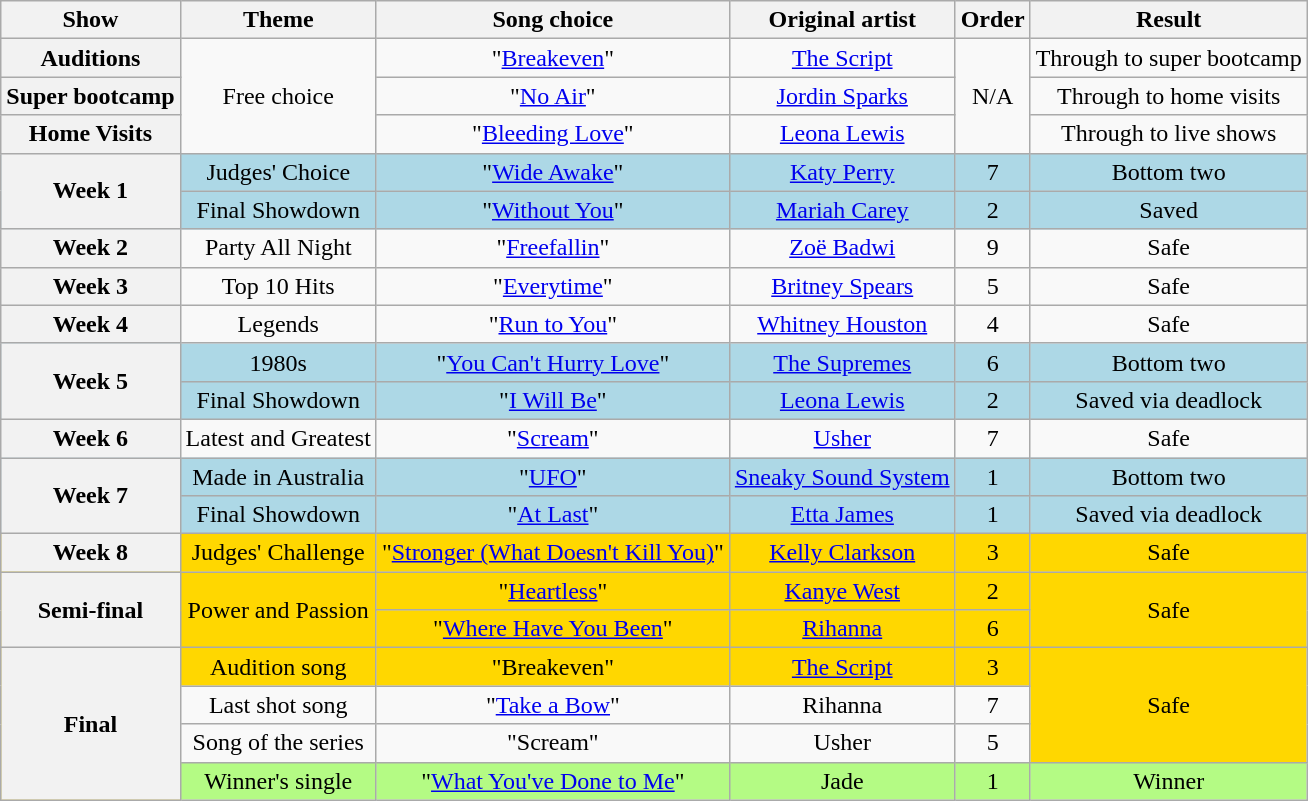<table class="wikitable collapsible collapsed" style="text-align:center;">
<tr>
<th>Show</th>
<th>Theme</th>
<th>Song choice</th>
<th>Original artist</th>
<th>Order</th>
<th>Result</th>
</tr>
<tr>
<th scope="row">Auditions</th>
<td rowspan="3">Free choice</td>
<td>"<a href='#'>Breakeven</a>"</td>
<td><a href='#'>The Script</a></td>
<td rowspan="3">N/A</td>
<td>Through to super bootcamp</td>
</tr>
<tr>
<th scope="row">Super bootcamp</th>
<td>"<a href='#'>No Air</a>"</td>
<td><a href='#'>Jordin Sparks</a></td>
<td>Through to home visits</td>
</tr>
<tr>
<th scope="row">Home Visits</th>
<td>"<a href='#'>Bleeding Love</a>"</td>
<td><a href='#'>Leona Lewis</a></td>
<td>Through to live shows</td>
</tr>
<tr style="background:lightblue;">
<th scope="row" rowspan="2">Week 1</th>
<td>Judges' Choice</td>
<td>"<a href='#'>Wide Awake</a>"</td>
<td><a href='#'>Katy Perry</a></td>
<td>7</td>
<td>Bottom two</td>
</tr>
<tr style="background:lightblue;">
<td>Final Showdown</td>
<td>"<a href='#'>Without You</a>"</td>
<td><a href='#'>Mariah Carey</a></td>
<td>2</td>
<td>Saved</td>
</tr>
<tr>
<th scope="row">Week 2</th>
<td>Party All Night</td>
<td>"<a href='#'>Freefallin</a>"</td>
<td><a href='#'>Zoë Badwi</a></td>
<td>9</td>
<td>Safe</td>
</tr>
<tr>
<th scope="row">Week 3</th>
<td>Top 10 Hits</td>
<td>"<a href='#'>Everytime</a>"</td>
<td><a href='#'>Britney Spears</a></td>
<td>5</td>
<td>Safe</td>
</tr>
<tr>
<th scope="row">Week 4</th>
<td>Legends</td>
<td>"<a href='#'>Run to You</a>"</td>
<td><a href='#'>Whitney Houston</a></td>
<td>4</td>
<td>Safe</td>
</tr>
<tr style="background:lightblue;">
<th scope="row" rowspan="2">Week 5</th>
<td>1980s</td>
<td>"<a href='#'>You Can't Hurry Love</a>"</td>
<td><a href='#'>The Supremes</a></td>
<td>6</td>
<td>Bottom two</td>
</tr>
<tr style="background:lightblue;">
<td>Final Showdown</td>
<td>"<a href='#'>I Will Be</a>"</td>
<td><a href='#'>Leona Lewis</a></td>
<td>2</td>
<td>Saved via deadlock</td>
</tr>
<tr>
<th scope="row">Week 6</th>
<td>Latest and Greatest</td>
<td>"<a href='#'>Scream</a>"</td>
<td><a href='#'>Usher</a></td>
<td>7</td>
<td>Safe</td>
</tr>
<tr style="background:lightblue;">
<th scope="row" rowspan="2">Week 7</th>
<td>Made in Australia</td>
<td>"<a href='#'>UFO</a>"</td>
<td><a href='#'>Sneaky Sound System</a></td>
<td>1</td>
<td>Bottom two</td>
</tr>
<tr style="background:lightblue;">
<td>Final Showdown</td>
<td>"<a href='#'>At Last</a>"</td>
<td><a href='#'>Etta James</a></td>
<td>1</td>
<td>Saved via deadlock</td>
</tr>
<tr style="background:gold;">
<th scope="row">Week 8</th>
<td>Judges' Challenge</td>
<td>"<a href='#'>Stronger (What Doesn't Kill You)</a>"</td>
<td><a href='#'>Kelly Clarkson</a></td>
<td>3</td>
<td>Safe</td>
</tr>
<tr style="background:gold;">
<th scope="row" rowspan="2">Semi-final</th>
<td rowspan="2">Power and Passion</td>
<td>"<a href='#'>Heartless</a>"</td>
<td><a href='#'>Kanye West</a></td>
<td>2</td>
<td rowspan="2">Safe</td>
</tr>
<tr style="background:gold;">
<td>"<a href='#'>Where Have You Been</a>"</td>
<td><a href='#'>Rihanna</a></td>
<td>6</td>
</tr>
<tr style="background:gold;">
<th scope="row" rowspan="4">Final</th>
<td>Audition song</td>
<td>"Breakeven"</td>
<td><a href='#'>The Script</a></td>
<td>3</td>
<td rowspan="3">Safe</td>
</tr>
<tr>
<td>Last shot song</td>
<td>"<a href='#'>Take a Bow</a>"</td>
<td>Rihanna</td>
<td>7</td>
</tr>
<tr>
<td>Song of the series</td>
<td>"Scream"</td>
<td>Usher</td>
<td>5</td>
</tr>
<tr style="background:#B4FB84;">
<td>Winner's single</td>
<td>"<a href='#'>What You've Done to Me</a>"</td>
<td>Jade</td>
<td>1</td>
<td>Winner</td>
</tr>
</table>
